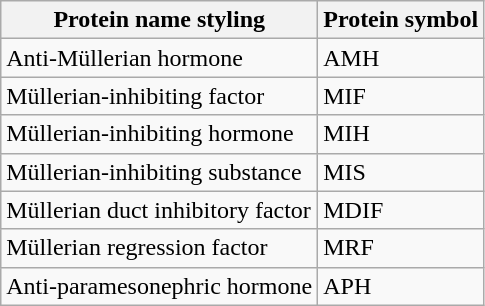<table class="wikitable sortable" border="1">
<tr>
<th>Protein name styling</th>
<th>Protein symbol</th>
</tr>
<tr>
<td>Anti-Müllerian hormone</td>
<td>AMH</td>
</tr>
<tr>
<td>Müllerian-inhibiting factor</td>
<td>MIF</td>
</tr>
<tr>
<td>Müllerian-inhibiting hormone</td>
<td>MIH</td>
</tr>
<tr>
<td>Müllerian-inhibiting substance</td>
<td>MIS</td>
</tr>
<tr>
<td>Müllerian duct inhibitory factor</td>
<td>MDIF</td>
</tr>
<tr>
<td>Müllerian regression factor</td>
<td>MRF</td>
</tr>
<tr>
<td>Anti-paramesonephric hormone</td>
<td>APH</td>
</tr>
</table>
